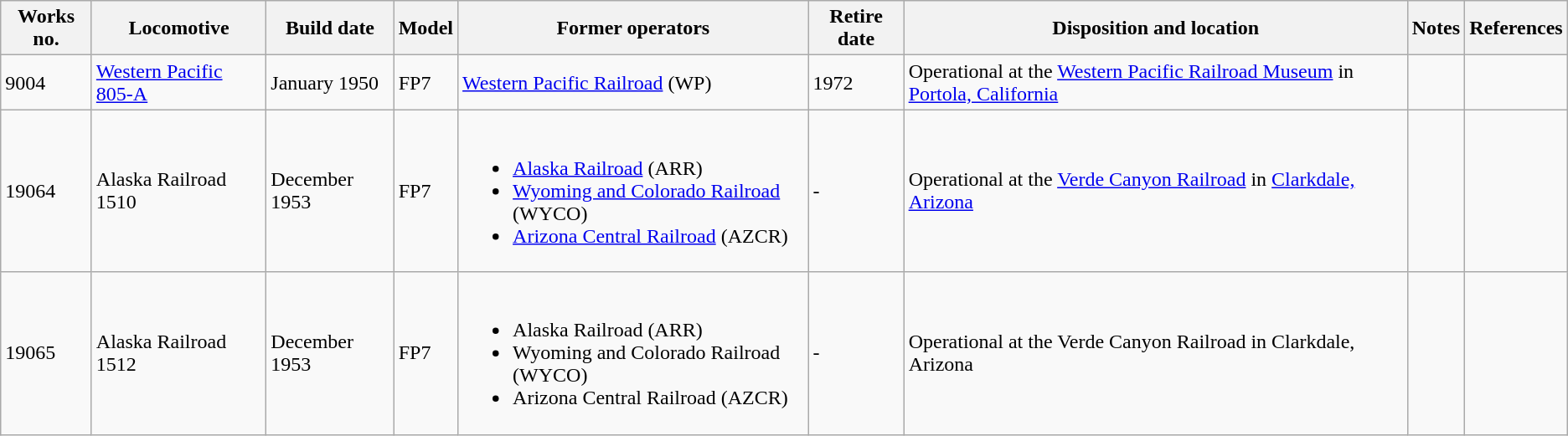<table class="wikitable">
<tr>
<th>Works no.</th>
<th>Locomotive</th>
<th>Build date</th>
<th>Model</th>
<th>Former operators</th>
<th>Retire date</th>
<th>Disposition and location</th>
<th>Notes</th>
<th>References</th>
</tr>
<tr>
<td>9004</td>
<td><a href='#'>Western Pacific 805-A</a></td>
<td>January 1950</td>
<td>FP7</td>
<td><a href='#'>Western Pacific Railroad</a> (WP)</td>
<td>1972</td>
<td>Operational at the <a href='#'>Western Pacific Railroad Museum</a> in <a href='#'>Portola, California</a></td>
<td></td>
<td></td>
</tr>
<tr>
<td>19064</td>
<td>Alaska Railroad 1510</td>
<td>December 1953</td>
<td>FP7</td>
<td><br><ul><li><a href='#'>Alaska Railroad</a> (ARR)</li><li><a href='#'>Wyoming and Colorado Railroad</a> (WYCO)</li><li><a href='#'>Arizona Central Railroad</a> (AZCR)</li></ul></td>
<td>-</td>
<td>Operational at the <a href='#'>Verde Canyon Railroad</a> in <a href='#'>Clarkdale, Arizona</a></td>
<td></td>
<td></td>
</tr>
<tr>
<td>19065</td>
<td>Alaska Railroad 1512</td>
<td>December 1953</td>
<td>FP7</td>
<td><br><ul><li>Alaska Railroad (ARR)</li><li>Wyoming and Colorado Railroad (WYCO)</li><li>Arizona Central Railroad (AZCR)</li></ul></td>
<td>-</td>
<td>Operational at the Verde Canyon Railroad in Clarkdale, Arizona</td>
<td></td>
<td></td>
</tr>
</table>
